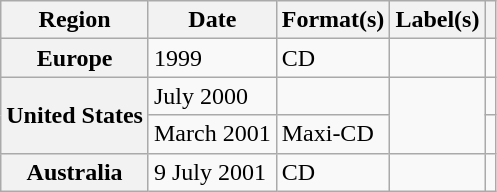<table class="wikitable plainrowheaders">
<tr>
<th scope="col">Region</th>
<th scope="col">Date</th>
<th scope="col">Format(s)</th>
<th scope="col">Label(s)</th>
<th scope="col"></th>
</tr>
<tr>
<th scope="row">Europe</th>
<td>1999</td>
<td>CD</td>
<td></td>
<td></td>
</tr>
<tr>
<th scope="row" rowspan="2">United States</th>
<td>July 2000</td>
<td></td>
<td rowspan="2"></td>
<td></td>
</tr>
<tr>
<td>March 2001</td>
<td>Maxi-CD</td>
<td></td>
</tr>
<tr>
<th scope="row">Australia</th>
<td>9 July 2001</td>
<td>CD</td>
<td></td>
<td></td>
</tr>
</table>
